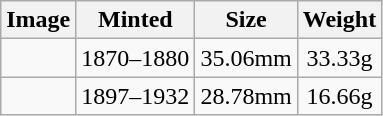<table class="wikitable">
<tr>
<th>Image</th>
<th>Minted</th>
<th>Size</th>
<th>Weight</th>
</tr>
<tr>
<td></td>
<td>1870–1880</td>
<td align="center">35.06mm</td>
<td align="center">33.33g</td>
</tr>
<tr>
<td></td>
<td>1897–1932</td>
<td align="center">28.78mm</td>
<td align="center">16.66g</td>
</tr>
</table>
